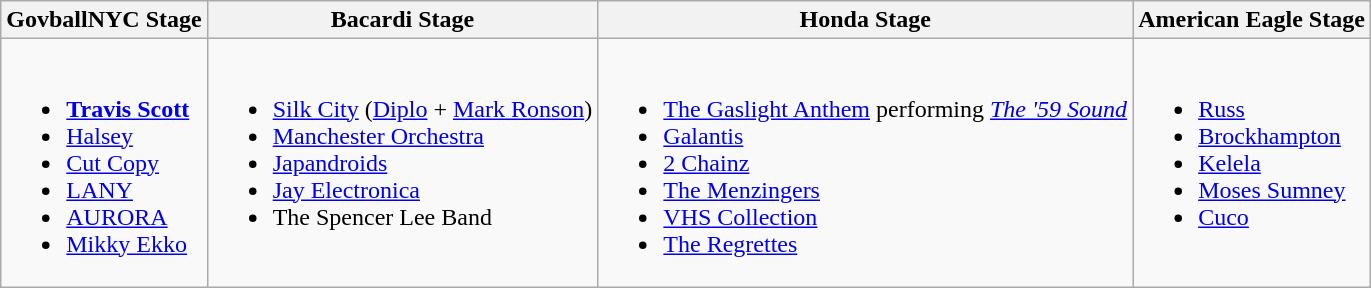<table class="wikitable">
<tr>
<th>GovballNYC Stage</th>
<th>Bacardi Stage</th>
<th>Honda Stage</th>
<th>American Eagle Stage</th>
</tr>
<tr valign="top">
<td><br><ul><li><strong><a href='#'>Travis Scott</a></strong></li><li><a href='#'>Halsey</a></li><li><a href='#'>Cut Copy</a></li><li><a href='#'>LANY</a></li><li><a href='#'>AURORA</a></li><li><a href='#'>Mikky Ekko</a></li></ul></td>
<td><br><ul><li><a href='#'>Silk City</a> (<a href='#'>Diplo</a> + <a href='#'>Mark Ronson</a>)</li><li><a href='#'>Manchester Orchestra</a></li><li><a href='#'>Japandroids</a></li><li><a href='#'>Jay Electronica</a></li><li>The Spencer Lee Band</li></ul></td>
<td><br><ul><li><a href='#'>The Gaslight Anthem</a> performing <em><a href='#'>The '59 Sound</a></em></li><li><a href='#'>Galantis</a></li><li><a href='#'>2 Chainz</a></li><li><a href='#'>The Menzingers</a></li><li><a href='#'>VHS Collection</a></li><li><a href='#'>The Regrettes</a></li></ul></td>
<td><br><ul><li><a href='#'>Russ</a></li><li><a href='#'>Brockhampton</a></li><li><a href='#'>Kelela</a></li><li><a href='#'>Moses Sumney</a></li><li><a href='#'>Cuco</a></li></ul></td>
</tr>
</table>
